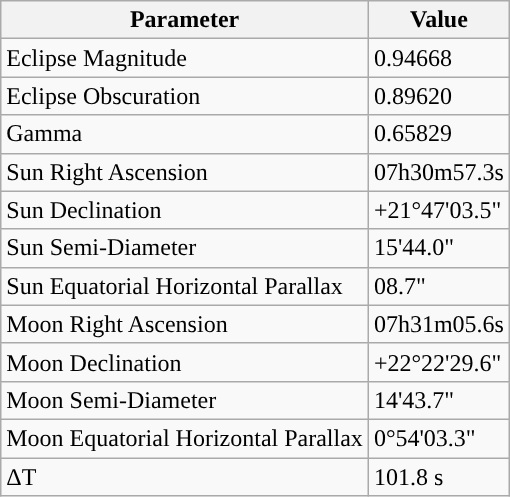<table class="wikitable">
<tr>
<th>Parameter</th>
<th>Value</th>
</tr>
<tr>
<td>Eclipse Magnitude</td>
<td>0.94668</td>
</tr>
<tr>
<td>Eclipse Obscuration</td>
<td>0.89620</td>
</tr>
<tr>
<td>Gamma</td>
<td>0.65829</td>
</tr>
<tr>
<td>Sun Right Ascension</td>
<td>07h30m57.3s</td>
</tr>
<tr>
<td>Sun Declination</td>
<td>+21°47'03.5"</td>
</tr>
<tr>
<td>Sun Semi-Diameter</td>
<td>15'44.0"</td>
</tr>
<tr>
<td>Sun Equatorial Horizontal Parallax</td>
<td>08.7"</td>
</tr>
<tr>
<td>Moon Right Ascension</td>
<td>07h31m05.6s</td>
</tr>
<tr>
<td>Moon Declination</td>
<td>+22°22'29.6"</td>
</tr>
<tr>
<td>Moon Semi-Diameter</td>
<td>14'43.7"</td>
</tr>
<tr>
<td>Moon Equatorial Horizontal Parallax</td>
<td>0°54'03.3"</td>
</tr>
<tr>
<td>ΔT</td>
<td>101.8 s</td>
</tr>
</table>
